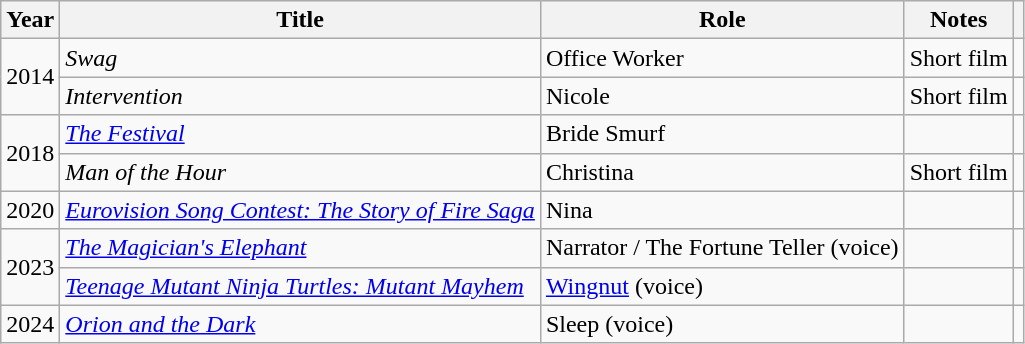<table class="wikitable sortable plainrowheaders">
<tr>
<th scope=col>Year</th>
<th scope=col>Title</th>
<th scope=col>Role</th>
<th scope=col class="unsortable">Notes</th>
<th scope=col class="unsortable"></th>
</tr>
<tr>
<td scope="row" rowspan="2">2014</td>
<td><em>Swag</em></td>
<td>Office Worker</td>
<td>Short film</td>
<td></td>
</tr>
<tr>
<td><em>Intervention</em></td>
<td>Nicole</td>
<td>Short film</td>
<td></td>
</tr>
<tr>
<td scope="row" rowspan="2">2018</td>
<td><em><a href='#'>The Festival</a></em></td>
<td>Bride Smurf</td>
<td></td>
<td></td>
</tr>
<tr>
<td><em>Man of the Hour</em></td>
<td>Christina</td>
<td>Short film</td>
<td></td>
</tr>
<tr>
<td scope="row">2020</td>
<td><em><a href='#'>Eurovision Song Contest: The Story of Fire Saga</a></em></td>
<td>Nina</td>
<td></td>
<td></td>
</tr>
<tr>
<td scope="row" rowspan="2">2023</td>
<td><em><a href='#'>The Magician's Elephant</a></em></td>
<td>Narrator / The Fortune Teller (voice)</td>
<td></td>
<td></td>
</tr>
<tr>
<td><em><a href='#'>Teenage Mutant Ninja Turtles: Mutant Mayhem</a></em></td>
<td><a href='#'>Wingnut</a> (voice)</td>
<td></td>
<td></td>
</tr>
<tr>
<td scope="row">2024</td>
<td><em><a href='#'>Orion and the Dark</a></em></td>
<td>Sleep (voice)</td>
<td></td>
<td></td>
</tr>
</table>
